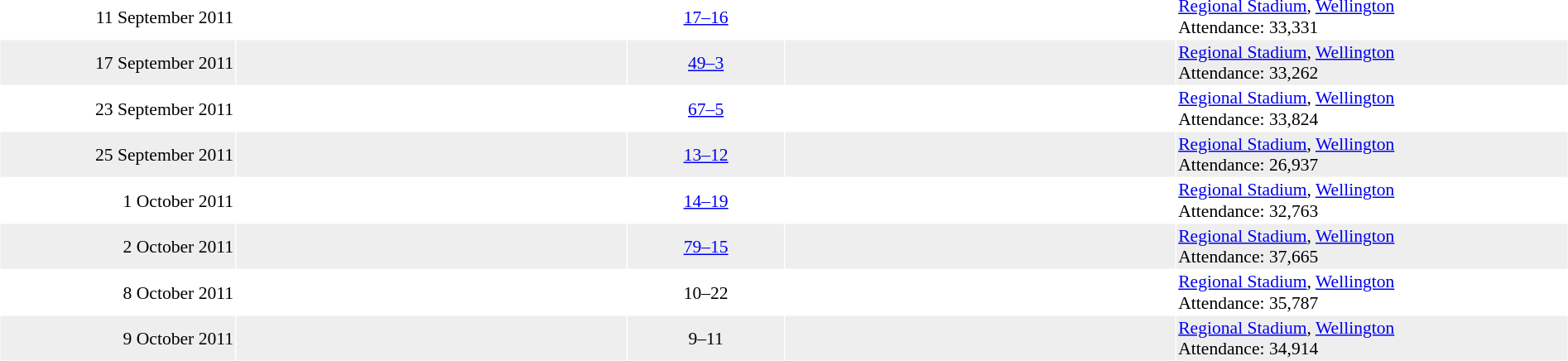<table style="width:100%;" cellspacing="1">
<tr>
<th width=15%></th>
<th width=25%></th>
<th width=10%></th>
<th width=25%></th>
</tr>
<tr style="font-size:90%;">
<td align=right>11 September 2011</td>
<td align=right></td>
<td align=center><a href='#'>17–16</a></td>
<td></td>
<td><a href='#'>Regional Stadium</a>, <a href='#'>Wellington</a><br>Attendance: 33,331</td>
</tr>
<tr style="background: #eee;font-size:90%;">
<td align=right>17 September 2011</td>
<td align=right></td>
<td align=center><a href='#'>49–3</a></td>
<td></td>
<td><a href='#'>Regional Stadium</a>, <a href='#'>Wellington</a><br>Attendance: 33,262</td>
</tr>
<tr style=font-size:90%>
<td align=right>23 September 2011</td>
<td align=right></td>
<td align=center><a href='#'>67–5</a></td>
<td></td>
<td><a href='#'>Regional Stadium</a>, <a href='#'>Wellington</a><br>Attendance: 33,824</td>
</tr>
<tr style="background: #eee;font-size:90%;">
<td align=right>25 September 2011</td>
<td align=right></td>
<td align=center><a href='#'>13–12</a></td>
<td></td>
<td><a href='#'>Regional Stadium</a>, <a href='#'>Wellington</a><br>Attendance: 26,937</td>
</tr>
<tr style=font-size:90%>
<td align=right>1 October 2011</td>
<td align=right></td>
<td align=center><a href='#'>14–19</a></td>
<td></td>
<td><a href='#'>Regional Stadium</a>, <a href='#'>Wellington</a><br>Attendance: 32,763</td>
</tr>
<tr style="background: #eee;font-size:90%;">
<td align=right>2 October 2011</td>
<td align=right></td>
<td align=center><a href='#'>79–15</a></td>
<td></td>
<td><a href='#'>Regional Stadium</a>, <a href='#'>Wellington</a><br>Attendance: 37,665</td>
</tr>
<tr style=font-size:90%>
<td align=right>8 October 2011</td>
<td align=right></td>
<td align=center>10–22</td>
<td></td>
<td><a href='#'>Regional Stadium</a>, <a href='#'>Wellington</a><br>Attendance: 35,787</td>
</tr>
<tr style="background: #eee;font-size:90%;">
<td align=right>9 October 2011</td>
<td align=right></td>
<td align=center>9–11</td>
<td></td>
<td><a href='#'>Regional Stadium</a>, <a href='#'>Wellington</a><br>Attendance: 34,914</td>
</tr>
</table>
